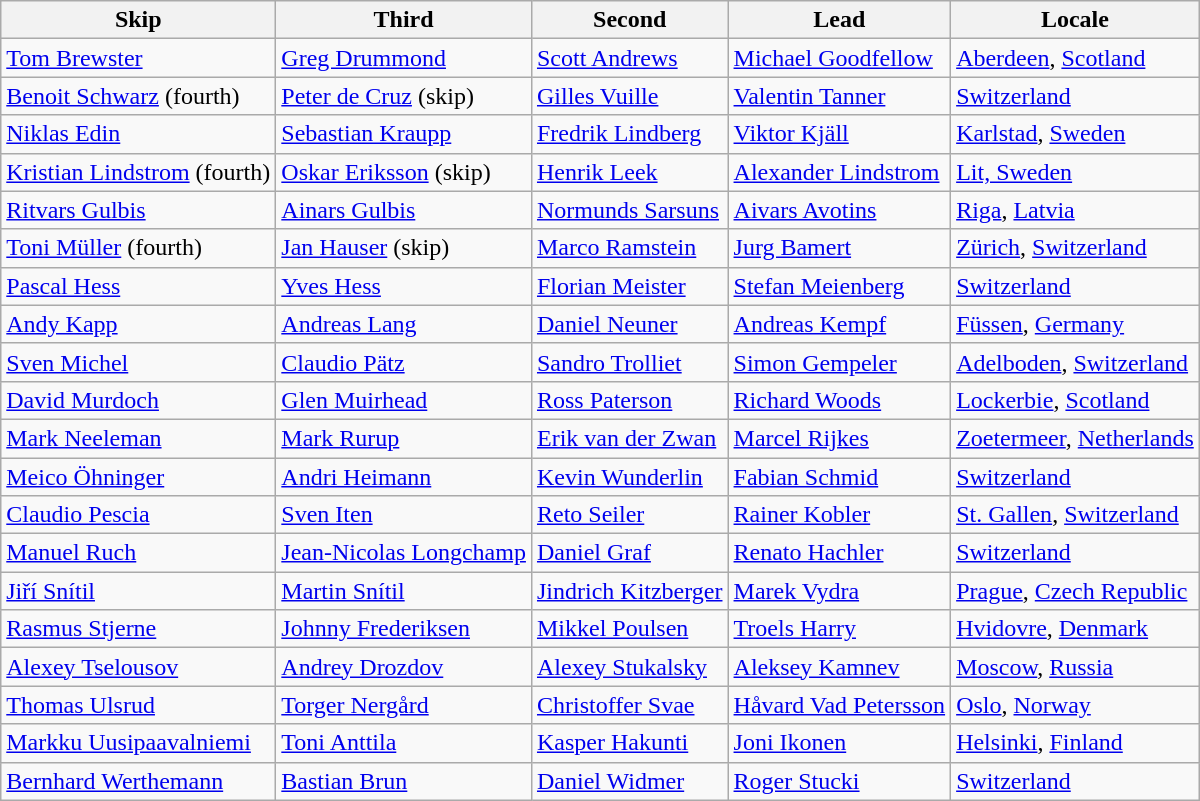<table class=wikitable>
<tr>
<th>Skip</th>
<th>Third</th>
<th>Second</th>
<th>Lead</th>
<th>Locale</th>
</tr>
<tr>
<td><a href='#'>Tom Brewster</a></td>
<td><a href='#'>Greg Drummond</a></td>
<td><a href='#'>Scott Andrews</a></td>
<td><a href='#'>Michael Goodfellow</a></td>
<td> <a href='#'>Aberdeen</a>, <a href='#'>Scotland</a></td>
</tr>
<tr>
<td><a href='#'>Benoit Schwarz</a> (fourth)</td>
<td><a href='#'>Peter de Cruz</a> (skip)</td>
<td><a href='#'>Gilles Vuille</a></td>
<td><a href='#'>Valentin Tanner</a></td>
<td> <a href='#'>Switzerland</a></td>
</tr>
<tr>
<td><a href='#'>Niklas Edin</a></td>
<td><a href='#'>Sebastian Kraupp</a></td>
<td><a href='#'>Fredrik Lindberg</a></td>
<td><a href='#'>Viktor Kjäll</a></td>
<td> <a href='#'>Karlstad</a>, <a href='#'>Sweden</a></td>
</tr>
<tr>
<td><a href='#'>Kristian Lindstrom</a> (fourth)</td>
<td><a href='#'>Oskar Eriksson</a> (skip)</td>
<td><a href='#'>Henrik Leek</a></td>
<td><a href='#'>Alexander Lindstrom</a></td>
<td> <a href='#'>Lit, Sweden</a></td>
</tr>
<tr>
<td><a href='#'>Ritvars Gulbis</a></td>
<td><a href='#'>Ainars Gulbis</a></td>
<td><a href='#'>Normunds Sarsuns</a></td>
<td><a href='#'>Aivars Avotins</a></td>
<td> <a href='#'>Riga</a>, <a href='#'>Latvia</a></td>
</tr>
<tr>
<td><a href='#'>Toni Müller</a> (fourth)</td>
<td><a href='#'>Jan Hauser</a> (skip)</td>
<td><a href='#'>Marco Ramstein</a></td>
<td><a href='#'>Jurg Bamert</a></td>
<td> <a href='#'>Zürich</a>, <a href='#'>Switzerland</a></td>
</tr>
<tr>
<td><a href='#'>Pascal Hess</a></td>
<td><a href='#'>Yves Hess</a></td>
<td><a href='#'>Florian Meister</a></td>
<td><a href='#'>Stefan Meienberg</a></td>
<td> <a href='#'>Switzerland</a></td>
</tr>
<tr>
<td><a href='#'>Andy Kapp</a></td>
<td><a href='#'>Andreas Lang</a></td>
<td><a href='#'>Daniel Neuner</a></td>
<td><a href='#'>Andreas Kempf</a></td>
<td> <a href='#'>Füssen</a>, <a href='#'>Germany</a></td>
</tr>
<tr>
<td><a href='#'>Sven Michel</a></td>
<td><a href='#'>Claudio Pätz</a></td>
<td><a href='#'>Sandro Trolliet</a></td>
<td><a href='#'>Simon Gempeler</a></td>
<td> <a href='#'>Adelboden</a>, <a href='#'>Switzerland</a></td>
</tr>
<tr>
<td><a href='#'>David Murdoch</a></td>
<td><a href='#'>Glen Muirhead</a></td>
<td><a href='#'>Ross Paterson</a></td>
<td><a href='#'>Richard Woods</a></td>
<td> <a href='#'>Lockerbie</a>, <a href='#'>Scotland</a></td>
</tr>
<tr>
<td><a href='#'>Mark Neeleman</a></td>
<td><a href='#'>Mark Rurup</a></td>
<td><a href='#'>Erik van der Zwan</a></td>
<td><a href='#'>Marcel Rijkes</a></td>
<td> <a href='#'>Zoetermeer</a>, <a href='#'>Netherlands</a></td>
</tr>
<tr>
<td><a href='#'>Meico Öhninger</a></td>
<td><a href='#'>Andri Heimann</a></td>
<td><a href='#'>Kevin Wunderlin</a></td>
<td><a href='#'>Fabian Schmid</a></td>
<td> <a href='#'>Switzerland</a></td>
</tr>
<tr>
<td><a href='#'>Claudio Pescia</a></td>
<td><a href='#'>Sven Iten</a></td>
<td><a href='#'>Reto Seiler</a></td>
<td><a href='#'>Rainer Kobler</a></td>
<td> <a href='#'>St. Gallen</a>, <a href='#'>Switzerland</a></td>
</tr>
<tr>
<td><a href='#'>Manuel Ruch</a></td>
<td><a href='#'>Jean-Nicolas Longchamp</a></td>
<td><a href='#'>Daniel Graf</a></td>
<td><a href='#'>Renato Hachler</a></td>
<td> <a href='#'>Switzerland</a></td>
</tr>
<tr>
<td><a href='#'>Jiří Snítil</a></td>
<td><a href='#'>Martin Snítil</a></td>
<td><a href='#'>Jindrich Kitzberger</a></td>
<td><a href='#'>Marek Vydra</a></td>
<td> <a href='#'>Prague</a>, <a href='#'>Czech Republic</a></td>
</tr>
<tr>
<td><a href='#'>Rasmus Stjerne</a></td>
<td><a href='#'>Johnny Frederiksen</a></td>
<td><a href='#'>Mikkel Poulsen</a></td>
<td><a href='#'>Troels Harry</a></td>
<td> <a href='#'>Hvidovre</a>, <a href='#'>Denmark</a></td>
</tr>
<tr>
<td><a href='#'>Alexey Tselousov</a></td>
<td><a href='#'>Andrey Drozdov</a></td>
<td><a href='#'>Alexey Stukalsky</a></td>
<td><a href='#'>Aleksey Kamnev</a></td>
<td> <a href='#'>Moscow</a>, <a href='#'>Russia</a></td>
</tr>
<tr>
<td><a href='#'>Thomas Ulsrud</a></td>
<td><a href='#'>Torger Nergård</a></td>
<td><a href='#'>Christoffer Svae</a></td>
<td><a href='#'>Håvard Vad Petersson</a></td>
<td> <a href='#'>Oslo</a>, <a href='#'>Norway</a></td>
</tr>
<tr>
<td><a href='#'>Markku Uusipaavalniemi</a></td>
<td><a href='#'>Toni Anttila</a></td>
<td><a href='#'>Kasper Hakunti</a></td>
<td><a href='#'>Joni Ikonen</a></td>
<td> <a href='#'>Helsinki</a>, <a href='#'>Finland</a></td>
</tr>
<tr>
<td><a href='#'>Bernhard Werthemann</a></td>
<td><a href='#'>Bastian Brun</a></td>
<td><a href='#'>Daniel Widmer</a></td>
<td><a href='#'>Roger Stucki</a></td>
<td> <a href='#'>Switzerland</a></td>
</tr>
</table>
